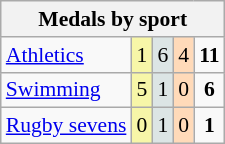<table class="wikitable" style="font-size:90%; text-align:center;">
<tr>
<th colspan="5">Medals by sport</th>
</tr>
<tr>
<td align="left"><a href='#'>Athletics</a></td>
<td style="background:#F7F6A8;">1</td>
<td style="background:#DCE5E5;">6</td>
<td style="background:#FFDAB9;">4</td>
<td><strong>11</strong></td>
</tr>
<tr>
<td align="left"><a href='#'>Swimming</a></td>
<td style="background:#F7F6A8;">5</td>
<td style="background:#DCE5E5;">1</td>
<td style="background:#FFDAB9;">0</td>
<td><strong>6</strong></td>
</tr>
<tr>
<td align="left"><a href='#'>Rugby sevens</a></td>
<td style="background:#F7F6A8;">0</td>
<td style="background:#DCE5E5;">1</td>
<td style="background:#FFDAB9;">0</td>
<td><strong>1</strong></td>
</tr>
</table>
